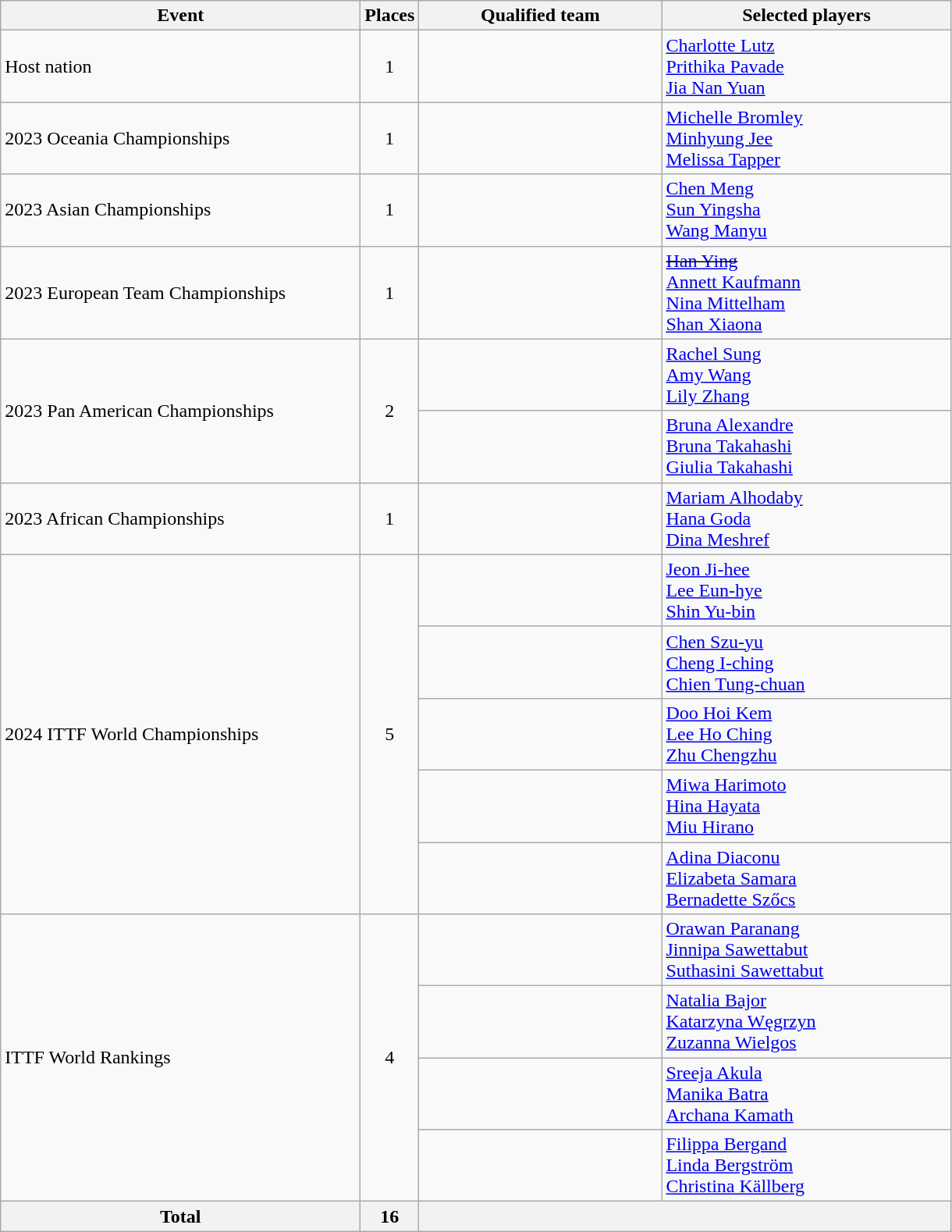<table class="wikitable" style="text-align:left; font-size:100%">
<tr>
<th width=300>Event</th>
<th>Places</th>
<th width=200>Qualified team</th>
<th width=240>Selected players</th>
</tr>
<tr>
<td>Host nation</td>
<td align=center>1</td>
<td></td>
<td><a href='#'>Charlotte Lutz</a><br><a href='#'>Prithika Pavade</a><br><a href='#'>Jia Nan Yuan</a></td>
</tr>
<tr>
<td>2023 Oceania Championships</td>
<td align=center>1</td>
<td></td>
<td><a href='#'>Michelle Bromley</a><br><a href='#'>Minhyung Jee</a> <br><a href='#'>Melissa Tapper</a></td>
</tr>
<tr>
<td>2023 Asian Championships</td>
<td align=center>1</td>
<td></td>
<td><a href='#'>Chen Meng</a><br><a href='#'>Sun Yingsha</a><br><a href='#'>Wang Manyu</a></td>
</tr>
<tr>
<td>2023 European Team Championships</td>
<td align=center>1</td>
<td></td>
<td><s><a href='#'>Han Ying</a></s><br><a href='#'>Annett Kaufmann</a><br><a href='#'>Nina Mittelham</a><br><a href='#'>Shan Xiaona</a></td>
</tr>
<tr>
<td rowspan=2 nowrap>2023 Pan American Championships</td>
<td rowspan=2 align=center>2</td>
<td></td>
<td><a href='#'>Rachel Sung</a><br><a href='#'>Amy Wang</a><br><a href='#'>Lily Zhang</a></td>
</tr>
<tr>
<td></td>
<td><a href='#'>Bruna Alexandre</a><br><a href='#'>Bruna Takahashi</a><br><a href='#'>Giulia Takahashi</a></td>
</tr>
<tr>
<td>2023 African Championships</td>
<td align=center>1</td>
<td></td>
<td><a href='#'>Mariam Alhodaby</a><br><a href='#'>Hana Goda</a><br><a href='#'>Dina Meshref</a></td>
</tr>
<tr>
<td rowspan=5>2024 ITTF World Championships</td>
<td rowspan=5 align=center>5</td>
<td></td>
<td><a href='#'>Jeon Ji-hee</a><br><a href='#'>Lee Eun-hye</a><br><a href='#'>Shin Yu-bin</a></td>
</tr>
<tr>
<td></td>
<td><a href='#'>Chen Szu-yu</a><br><a href='#'>Cheng I-ching</a><br><a href='#'>Chien Tung-chuan</a></td>
</tr>
<tr>
<td></td>
<td><a href='#'>Doo Hoi Kem</a><br><a href='#'>Lee Ho Ching</a><br><a href='#'>Zhu Chengzhu</a></td>
</tr>
<tr>
<td></td>
<td><a href='#'>Miwa Harimoto</a><br><a href='#'>Hina Hayata</a><br><a href='#'>Miu Hirano</a></td>
</tr>
<tr>
<td></td>
<td><a href='#'>Adina Diaconu</a><br><a href='#'>Elizabeta Samara</a><br><a href='#'>Bernadette Szőcs</a></td>
</tr>
<tr>
<td rowspan=4>ITTF World Rankings</td>
<td rowspan=4 align=center>4</td>
<td></td>
<td><a href='#'>Orawan Paranang</a><br><a href='#'>Jinnipa Sawettabut</a><br><a href='#'>Suthasini Sawettabut</a></td>
</tr>
<tr>
<td></td>
<td><a href='#'>Natalia Bajor</a><br><a href='#'>Katarzyna Węgrzyn</a><br><a href='#'>Zuzanna Wielgos</a></td>
</tr>
<tr>
<td></td>
<td><a href='#'>Sreeja Akula</a><br><a href='#'>Manika Batra</a><br><a href='#'>Archana Kamath</a></td>
</tr>
<tr>
<td></td>
<td><a href='#'>Filippa Bergand</a><br><a href='#'>Linda Bergström</a><br><a href='#'>Christina Källberg</a></td>
</tr>
<tr>
<th>Total</th>
<th>16</th>
<th colspan=2></th>
</tr>
</table>
